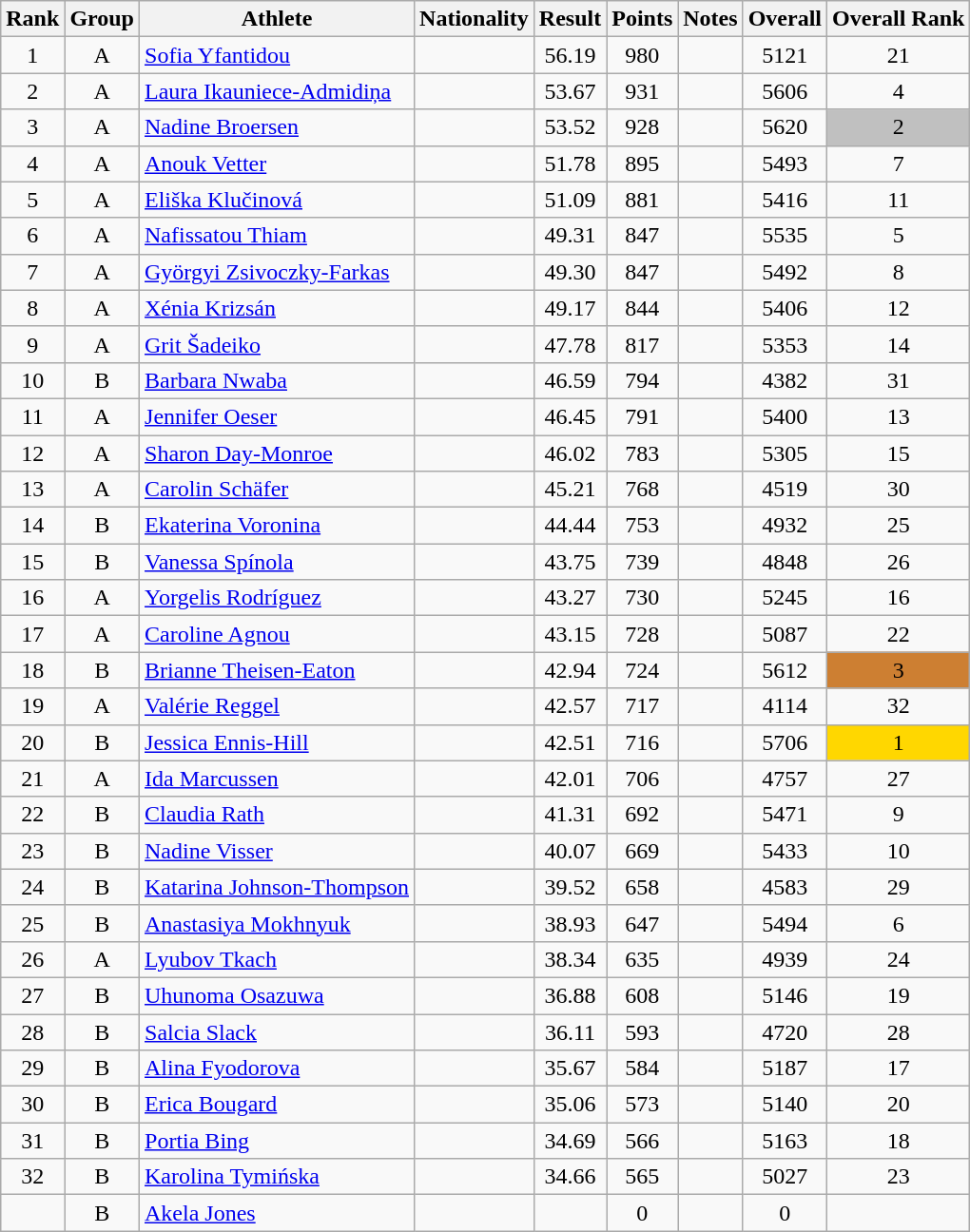<table class="wikitable sortable" style="text-align:center">
<tr>
<th>Rank</th>
<th>Group</th>
<th>Athlete</th>
<th>Nationality</th>
<th>Result</th>
<th>Points</th>
<th>Notes</th>
<th>Overall</th>
<th>Overall Rank</th>
</tr>
<tr>
<td>1</td>
<td>A</td>
<td align=left><a href='#'>Sofia Yfantidou</a></td>
<td align=left></td>
<td>56.19</td>
<td>980</td>
<td></td>
<td>5121</td>
<td>21</td>
</tr>
<tr>
<td>2</td>
<td>A</td>
<td align=left><a href='#'>Laura Ikauniece-Admidiņa</a></td>
<td align=left></td>
<td>53.67</td>
<td>931</td>
<td></td>
<td>5606</td>
<td>4</td>
</tr>
<tr>
<td>3</td>
<td>A</td>
<td align=left><a href='#'>Nadine Broersen</a></td>
<td align=left></td>
<td>53.52</td>
<td>928</td>
<td></td>
<td>5620</td>
<td style="background-color:#c0c0c0">2</td>
</tr>
<tr>
<td>4</td>
<td>A</td>
<td align=left><a href='#'>Anouk Vetter</a></td>
<td align=left></td>
<td>51.78</td>
<td>895</td>
<td></td>
<td>5493</td>
<td>7</td>
</tr>
<tr>
<td>5</td>
<td>A</td>
<td align=left><a href='#'>Eliška Klučinová</a></td>
<td align=left></td>
<td>51.09</td>
<td>881</td>
<td></td>
<td>5416</td>
<td>11</td>
</tr>
<tr>
<td>6</td>
<td>A</td>
<td align=left><a href='#'>Nafissatou Thiam</a></td>
<td align=left></td>
<td>49.31</td>
<td>847</td>
<td></td>
<td>5535</td>
<td>5</td>
</tr>
<tr>
<td>7</td>
<td>A</td>
<td align=left><a href='#'>Györgyi Zsivoczky-Farkas</a></td>
<td align=left></td>
<td>49.30</td>
<td>847</td>
<td></td>
<td>5492</td>
<td>8</td>
</tr>
<tr>
<td>8</td>
<td>A</td>
<td align=left><a href='#'>Xénia Krizsán</a></td>
<td align=left></td>
<td>49.17</td>
<td>844</td>
<td></td>
<td>5406</td>
<td>12</td>
</tr>
<tr>
<td>9</td>
<td>A</td>
<td align=left><a href='#'>Grit Šadeiko</a></td>
<td align=left></td>
<td>47.78</td>
<td>817</td>
<td></td>
<td>5353</td>
<td>14</td>
</tr>
<tr>
<td>10</td>
<td>B</td>
<td align=left><a href='#'>Barbara Nwaba</a></td>
<td align=left></td>
<td>46.59</td>
<td>794</td>
<td></td>
<td>4382</td>
<td>31</td>
</tr>
<tr>
<td>11</td>
<td>A</td>
<td align=left><a href='#'>Jennifer Oeser</a></td>
<td align=left></td>
<td>46.45</td>
<td>791</td>
<td></td>
<td>5400</td>
<td>13</td>
</tr>
<tr>
<td>12</td>
<td>A</td>
<td align=left><a href='#'>Sharon Day-Monroe</a></td>
<td align=left></td>
<td>46.02</td>
<td>783</td>
<td></td>
<td>5305</td>
<td>15</td>
</tr>
<tr>
<td>13</td>
<td>A</td>
<td align=left><a href='#'>Carolin Schäfer</a></td>
<td align=left></td>
<td>45.21</td>
<td>768</td>
<td></td>
<td>4519</td>
<td>30</td>
</tr>
<tr>
<td>14</td>
<td>B</td>
<td align=left><a href='#'>Ekaterina Voronina</a></td>
<td align=left></td>
<td>44.44</td>
<td>753</td>
<td></td>
<td>4932</td>
<td>25</td>
</tr>
<tr>
<td>15</td>
<td>B</td>
<td align=left><a href='#'>Vanessa Spínola</a></td>
<td align=left></td>
<td>43.75</td>
<td>739</td>
<td></td>
<td>4848</td>
<td>26</td>
</tr>
<tr>
<td>16</td>
<td>A</td>
<td align=left><a href='#'>Yorgelis Rodríguez</a></td>
<td align=left></td>
<td>43.27</td>
<td>730</td>
<td></td>
<td>5245</td>
<td>16</td>
</tr>
<tr>
<td>17</td>
<td>A</td>
<td align=left><a href='#'>Caroline Agnou</a></td>
<td align=left></td>
<td>43.15</td>
<td>728</td>
<td></td>
<td>5087</td>
<td>22</td>
</tr>
<tr>
<td>18</td>
<td>B</td>
<td align=left><a href='#'>Brianne Theisen-Eaton</a></td>
<td align=left></td>
<td>42.94</td>
<td>724</td>
<td></td>
<td>5612</td>
<td style="background-color:#cd7f32">3</td>
</tr>
<tr>
<td>19</td>
<td>A</td>
<td align=left><a href='#'>Valérie Reggel</a></td>
<td align=left></td>
<td>42.57</td>
<td>717</td>
<td></td>
<td>4114</td>
<td>32</td>
</tr>
<tr>
<td>20</td>
<td>B</td>
<td align=left><a href='#'>Jessica Ennis-Hill</a></td>
<td align=left></td>
<td>42.51</td>
<td>716</td>
<td></td>
<td>5706</td>
<td style="background-color:#ffd700">1</td>
</tr>
<tr>
<td>21</td>
<td>A</td>
<td align=left><a href='#'>Ida Marcussen</a></td>
<td align=left></td>
<td>42.01</td>
<td>706</td>
<td></td>
<td>4757</td>
<td>27</td>
</tr>
<tr>
<td>22</td>
<td>B</td>
<td align=left><a href='#'>Claudia Rath</a></td>
<td align=left></td>
<td>41.31</td>
<td>692</td>
<td></td>
<td>5471</td>
<td>9</td>
</tr>
<tr>
<td>23</td>
<td>B</td>
<td align=left><a href='#'>Nadine Visser</a></td>
<td align=left></td>
<td>40.07</td>
<td>669</td>
<td></td>
<td>5433</td>
<td>10</td>
</tr>
<tr>
<td>24</td>
<td>B</td>
<td align=left><a href='#'>Katarina Johnson-Thompson</a></td>
<td align=left></td>
<td>39.52</td>
<td>658</td>
<td></td>
<td>4583</td>
<td>29</td>
</tr>
<tr>
<td>25</td>
<td>B</td>
<td align=left><a href='#'>Anastasiya Mokhnyuk</a></td>
<td align=left></td>
<td>38.93</td>
<td>647</td>
<td></td>
<td>5494</td>
<td>6</td>
</tr>
<tr>
<td>26</td>
<td>A</td>
<td align=left><a href='#'>Lyubov Tkach</a></td>
<td align=left></td>
<td>38.34</td>
<td>635</td>
<td></td>
<td>4939</td>
<td>24</td>
</tr>
<tr>
<td>27</td>
<td>B</td>
<td align=left><a href='#'>Uhunoma Osazuwa</a></td>
<td align=left></td>
<td>36.88</td>
<td>608</td>
<td></td>
<td>5146</td>
<td>19</td>
</tr>
<tr>
<td>28</td>
<td>B</td>
<td align=left><a href='#'>Salcia Slack</a></td>
<td align=left></td>
<td>36.11</td>
<td>593</td>
<td></td>
<td>4720</td>
<td>28</td>
</tr>
<tr>
<td>29</td>
<td>B</td>
<td align=left><a href='#'>Alina Fyodorova</a></td>
<td align=left></td>
<td>35.67</td>
<td>584</td>
<td></td>
<td>5187</td>
<td>17</td>
</tr>
<tr>
<td>30</td>
<td>B</td>
<td align=left><a href='#'>Erica Bougard</a></td>
<td align=left></td>
<td>35.06</td>
<td>573</td>
<td></td>
<td>5140</td>
<td>20</td>
</tr>
<tr>
<td>31</td>
<td>B</td>
<td align=left><a href='#'>Portia Bing</a></td>
<td align=left></td>
<td>34.69</td>
<td>566</td>
<td></td>
<td>5163</td>
<td>18</td>
</tr>
<tr>
<td>32</td>
<td>B</td>
<td align=left><a href='#'>Karolina Tymińska</a></td>
<td align=left></td>
<td>34.66</td>
<td>565</td>
<td></td>
<td>5027</td>
<td>23</td>
</tr>
<tr>
<td></td>
<td>B</td>
<td align=left><a href='#'>Akela Jones</a></td>
<td align=left></td>
<td></td>
<td>0</td>
<td></td>
<td>0</td>
<td></td>
</tr>
</table>
